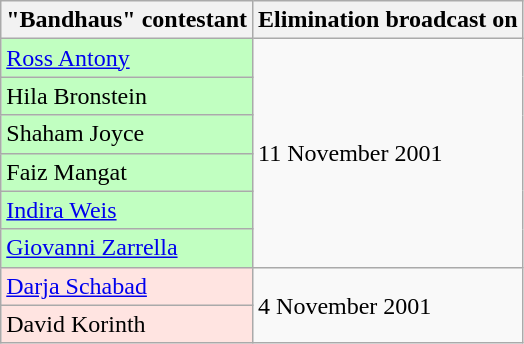<table class=wikitable>
<tr>
<th>"Bandhaus" contestant</th>
<th>Elimination broadcast on</th>
</tr>
<tr>
<td style="background-color:#C1FFC1;"><a href='#'>Ross Antony</a></td>
<td align="left" rowspan=6>11 November 2001</td>
</tr>
<tr bgcolor="#C1FFC1">
<td>Hila Bronstein</td>
</tr>
<tr bgcolor="#C1FFC1">
<td>Shaham Joyce</td>
</tr>
<tr bgcolor="#C1FFC1">
<td>Faiz Mangat</td>
</tr>
<tr bgcolor="#C1FFC1">
<td><a href='#'>Indira Weis</a></td>
</tr>
<tr bgcolor="#C1FFC1">
<td><a href='#'>Giovanni Zarrella</a></td>
</tr>
<tr>
<td style="background-color:#FFE4E1;"><a href='#'>Darja Schabad</a></td>
<td align="left" rowspan=3>4 November 2001</td>
</tr>
<tr>
<td style="background-color:#FFE4E1;">David Korinth</td>
</tr>
</table>
